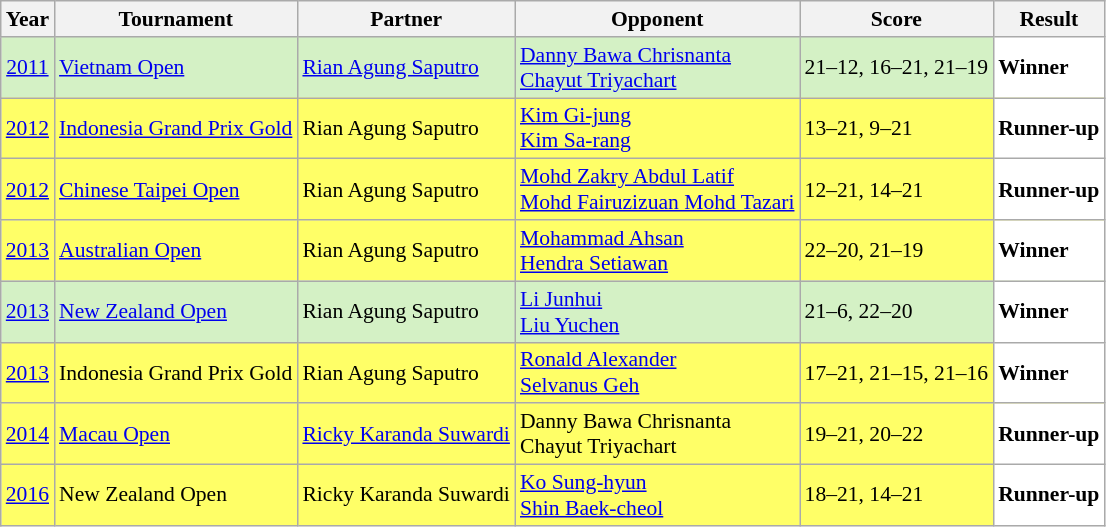<table class="sortable wikitable" style="font-size: 90%">
<tr>
<th>Year</th>
<th>Tournament</th>
<th>Partner</th>
<th>Opponent</th>
<th>Score</th>
<th>Result</th>
</tr>
<tr style="background:#D4F1C5">
<td align="center"><a href='#'>2011</a></td>
<td align="left"><a href='#'>Vietnam Open</a></td>
<td align="left"> <a href='#'>Rian Agung Saputro</a></td>
<td align="left"> <a href='#'>Danny Bawa Chrisnanta</a> <br>  <a href='#'>Chayut Triyachart</a></td>
<td align="left">21–12, 16–21, 21–19</td>
<td style="text-align: left; background:white"> <strong>Winner</strong></td>
</tr>
<tr style="background:#FFFF67">
<td align="center"><a href='#'>2012</a></td>
<td align="left"><a href='#'>Indonesia Grand Prix Gold</a></td>
<td align="left"> Rian Agung Saputro</td>
<td align="left"> <a href='#'>Kim Gi-jung</a> <br>  <a href='#'>Kim Sa-rang</a></td>
<td align="left">13–21, 9–21</td>
<td style="text-align: left; background:white"> <strong>Runner-up</strong></td>
</tr>
<tr style="background:#FFFF67">
<td align="center"><a href='#'>2012</a></td>
<td align="left"><a href='#'>Chinese Taipei Open</a></td>
<td align="left"> Rian Agung Saputro</td>
<td align="left"> <a href='#'>Mohd Zakry Abdul Latif</a> <br>  <a href='#'>Mohd Fairuzizuan Mohd Tazari</a></td>
<td align="left">12–21, 14–21</td>
<td style="text-align: left; background:white"> <strong>Runner-up</strong></td>
</tr>
<tr style="background:#FFFF67">
<td align="center"><a href='#'>2013</a></td>
<td align="left"><a href='#'>Australian Open</a></td>
<td align="left"> Rian Agung Saputro</td>
<td align="left"> <a href='#'>Mohammad Ahsan</a> <br>  <a href='#'>Hendra Setiawan</a></td>
<td align="left">22–20, 21–19</td>
<td style="text-align: left; background:white"> <strong>Winner</strong></td>
</tr>
<tr style="background:#D4F1C5">
<td align="center"><a href='#'>2013</a></td>
<td align="left"><a href='#'>New Zealand Open</a></td>
<td align="left"> Rian Agung Saputro</td>
<td align="left"> <a href='#'>Li Junhui</a> <br>  <a href='#'>Liu Yuchen</a></td>
<td align="left">21–6, 22–20</td>
<td style="text-align: left; background:white"> <strong>Winner</strong></td>
</tr>
<tr style="background:#FFFF67">
<td align="center"><a href='#'>2013</a></td>
<td align="left">Indonesia Grand Prix Gold</td>
<td align="left"> Rian Agung Saputro</td>
<td align="left"> <a href='#'>Ronald Alexander</a> <br>  <a href='#'>Selvanus Geh</a></td>
<td align="left">17–21, 21–15, 21–16</td>
<td style="text-align: left; background:white"> <strong>Winner</strong></td>
</tr>
<tr style="background:#FFFF67">
<td align="center"><a href='#'>2014</a></td>
<td align="left"><a href='#'>Macau Open</a></td>
<td align="left"> <a href='#'>Ricky Karanda Suwardi</a></td>
<td align="left"> Danny Bawa Chrisnanta <br>  Chayut Triyachart</td>
<td align="left">19–21, 20–22</td>
<td style="text-align: left; background:white"> <strong>Runner-up</strong></td>
</tr>
<tr style="background:#FFFF67">
<td align="center"><a href='#'>2016</a></td>
<td align="left">New Zealand Open</td>
<td align="left"> Ricky Karanda Suwardi</td>
<td align="left"> <a href='#'>Ko Sung-hyun</a> <br>  <a href='#'>Shin Baek-cheol</a></td>
<td align="left">18–21, 14–21</td>
<td style="text-align: left; background:white"> <strong>Runner-up</strong></td>
</tr>
</table>
